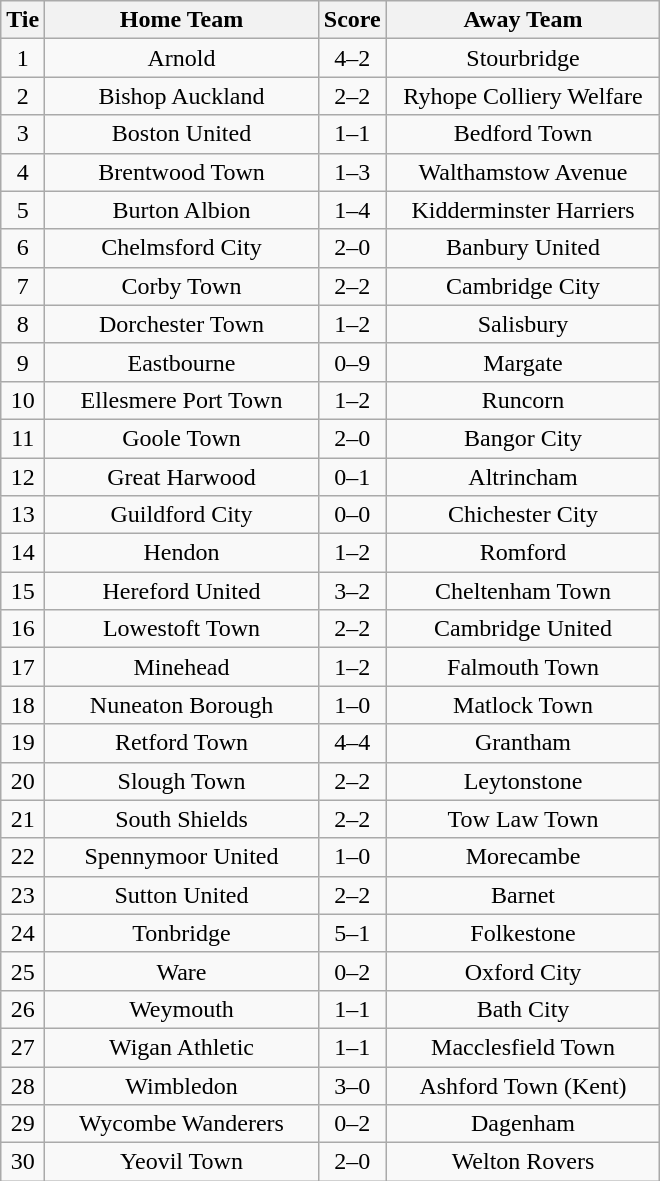<table class="wikitable" style="text-align:center;">
<tr>
<th width=20>Tie</th>
<th width=175>Home Team</th>
<th width=20>Score</th>
<th width=175>Away Team</th>
</tr>
<tr>
<td>1</td>
<td>Arnold</td>
<td>4–2</td>
<td>Stourbridge</td>
</tr>
<tr>
<td>2</td>
<td>Bishop Auckland</td>
<td>2–2</td>
<td>Ryhope Colliery Welfare</td>
</tr>
<tr>
<td>3</td>
<td>Boston United</td>
<td>1–1</td>
<td>Bedford Town</td>
</tr>
<tr>
<td>4</td>
<td>Brentwood Town</td>
<td>1–3</td>
<td>Walthamstow Avenue</td>
</tr>
<tr>
<td>5</td>
<td>Burton Albion</td>
<td>1–4</td>
<td>Kidderminster Harriers</td>
</tr>
<tr>
<td>6</td>
<td>Chelmsford City</td>
<td>2–0</td>
<td>Banbury United</td>
</tr>
<tr>
<td>7</td>
<td>Corby Town</td>
<td>2–2</td>
<td>Cambridge City</td>
</tr>
<tr>
<td>8</td>
<td>Dorchester Town</td>
<td>1–2</td>
<td>Salisbury</td>
</tr>
<tr>
<td>9</td>
<td>Eastbourne</td>
<td>0–9</td>
<td>Margate</td>
</tr>
<tr>
<td>10</td>
<td>Ellesmere Port Town</td>
<td>1–2</td>
<td>Runcorn</td>
</tr>
<tr>
<td>11</td>
<td>Goole Town</td>
<td>2–0</td>
<td>Bangor City</td>
</tr>
<tr>
<td>12</td>
<td>Great Harwood</td>
<td>0–1</td>
<td>Altrincham</td>
</tr>
<tr>
<td>13</td>
<td>Guildford City</td>
<td>0–0</td>
<td>Chichester City</td>
</tr>
<tr>
<td>14</td>
<td>Hendon</td>
<td>1–2</td>
<td>Romford</td>
</tr>
<tr>
<td>15</td>
<td>Hereford United</td>
<td>3–2</td>
<td>Cheltenham Town</td>
</tr>
<tr>
<td>16</td>
<td>Lowestoft Town</td>
<td>2–2</td>
<td>Cambridge United</td>
</tr>
<tr>
<td>17</td>
<td>Minehead</td>
<td>1–2</td>
<td>Falmouth Town</td>
</tr>
<tr>
<td>18</td>
<td>Nuneaton Borough</td>
<td>1–0</td>
<td>Matlock Town</td>
</tr>
<tr>
<td>19</td>
<td>Retford Town</td>
<td>4–4</td>
<td>Grantham</td>
</tr>
<tr>
<td>20</td>
<td>Slough Town</td>
<td>2–2</td>
<td>Leytonstone</td>
</tr>
<tr>
<td>21</td>
<td>South Shields</td>
<td>2–2</td>
<td>Tow Law Town</td>
</tr>
<tr>
<td>22</td>
<td>Spennymoor United</td>
<td>1–0</td>
<td>Morecambe</td>
</tr>
<tr>
<td>23</td>
<td>Sutton United</td>
<td>2–2</td>
<td>Barnet</td>
</tr>
<tr>
<td>24</td>
<td>Tonbridge</td>
<td>5–1</td>
<td>Folkestone</td>
</tr>
<tr>
<td>25</td>
<td>Ware</td>
<td>0–2</td>
<td>Oxford City</td>
</tr>
<tr>
<td>26</td>
<td>Weymouth</td>
<td>1–1</td>
<td>Bath City</td>
</tr>
<tr>
<td>27</td>
<td>Wigan Athletic</td>
<td>1–1</td>
<td>Macclesfield Town</td>
</tr>
<tr>
<td>28</td>
<td>Wimbledon</td>
<td>3–0</td>
<td>Ashford Town (Kent)</td>
</tr>
<tr>
<td>29</td>
<td>Wycombe Wanderers</td>
<td>0–2</td>
<td>Dagenham</td>
</tr>
<tr>
<td>30</td>
<td>Yeovil Town</td>
<td>2–0</td>
<td>Welton Rovers</td>
</tr>
</table>
